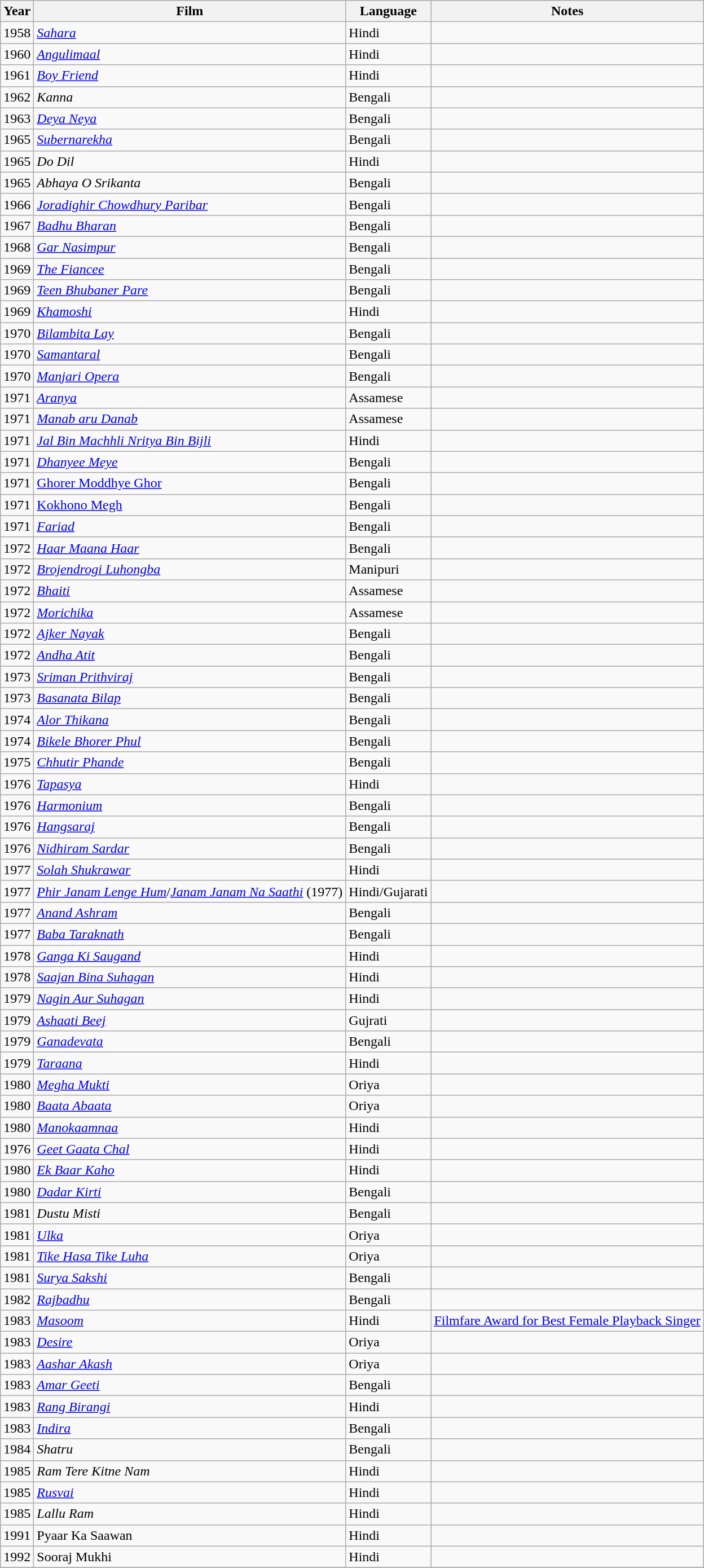<table class="wikitable sortable collapsible">
<tr>
<th>Year</th>
<th>Film</th>
<th>Language</th>
<th>Notes</th>
</tr>
<tr>
<td>1958</td>
<td><em><a href='#'>Sahara</a></em></td>
<td>Hindi</td>
<td></td>
</tr>
<tr>
<td>1960</td>
<td><em><a href='#'>Angulimaal</a></em></td>
<td>Hindi</td>
<td></td>
</tr>
<tr>
<td>1961</td>
<td><em><a href='#'>Boy Friend</a></em></td>
<td>Hindi</td>
<td></td>
</tr>
<tr>
<td>1962</td>
<td><em>Kanna</em></td>
<td>Bengali</td>
<td></td>
</tr>
<tr>
<td>1963</td>
<td><em><a href='#'>Deya Neya</a></em></td>
<td>Bengali</td>
<td></td>
</tr>
<tr>
<td>1965</td>
<td><em><a href='#'>Subernarekha</a></em></td>
<td>Bengali</td>
<td></td>
</tr>
<tr>
<td>1965</td>
<td><em>Do Dil</em></td>
<td>Hindi</td>
<td></td>
</tr>
<tr>
<td>1965</td>
<td><em>Abhaya O Srikanta</em></td>
<td>Bengali</td>
<td></td>
</tr>
<tr>
<td>1966</td>
<td><em><a href='#'>Joradighir Chowdhury Paribar</a></em></td>
<td>Bengali</td>
<td></td>
</tr>
<tr>
<td>1967</td>
<td><em><a href='#'>Badhu Bharan</a> </em></td>
<td>Bengali</td>
<td></td>
</tr>
<tr>
<td>1968</td>
<td><em><a href='#'>Gar Nasimpur</a></em></td>
<td>Bengali</td>
<td></td>
</tr>
<tr>
<td>1969</td>
<td><em><a href='#'>The Fiancee</a> </em></td>
<td>Bengali</td>
<td></td>
</tr>
<tr>
<td>1969</td>
<td><em><a href='#'>Teen Bhubaner Pare</a></em></td>
<td>Bengali</td>
<td></td>
</tr>
<tr>
<td>1969</td>
<td><em><a href='#'>Khamoshi</a></em></td>
<td>Hindi</td>
<td></td>
</tr>
<tr>
<td>1970</td>
<td><em><a href='#'>Bilambita Lay</a> </em></td>
<td>Bengali</td>
<td></td>
</tr>
<tr>
<td>1970</td>
<td><em><a href='#'>Samantaral</a></em></td>
<td>Bengali</td>
<td></td>
</tr>
<tr>
<td>1970</td>
<td><em><a href='#'>Manjari Opera</a></em></td>
<td>Bengali</td>
<td></td>
</tr>
<tr>
<td>1971</td>
<td><em><a href='#'>Aranya</a></em></td>
<td>Assamese</td>
<td></td>
</tr>
<tr>
<td>1971</td>
<td><em><a href='#'>Manab aru Danab</a></em></td>
<td>Assamese</td>
<td></td>
</tr>
<tr>
<td>1971</td>
<td><em><a href='#'>Jal Bin Machhli Nritya Bin Bijli</a></em></td>
<td>Hindi</td>
<td></td>
</tr>
<tr>
<td>1971</td>
<td><em><a href='#'>Dhanyee Meye</a></em></td>
<td>Bengali</td>
<td></td>
</tr>
<tr>
<td>1971</td>
<td><a href='#'>Ghorer Moddhye Ghor</a></td>
<td>Bengali</td>
<td></td>
</tr>
<tr>
<td>1971</td>
<td><a href='#'>Kokhono Megh</a></td>
<td>Bengali</td>
<td></td>
</tr>
<tr>
<td>1971</td>
<td><em><a href='#'>Fariad</a></em></td>
<td>Bengali</td>
<td></td>
</tr>
<tr>
<td>1972</td>
<td><em><a href='#'>Haar Maana Haar</a></em></td>
<td>Bengali</td>
<td></td>
</tr>
<tr>
<td>1972</td>
<td><em><a href='#'>Brojendrogi Luhongba</a></em></td>
<td>Manipuri</td>
<td></td>
</tr>
<tr>
<td>1972</td>
<td><em><a href='#'>Bhaiti</a></em></td>
<td>Assamese</td>
<td></td>
</tr>
<tr>
<td>1972</td>
<td><em><a href='#'>Morichika</a></em></td>
<td>Assamese</td>
<td></td>
</tr>
<tr>
<td>1972</td>
<td><em><a href='#'>Ajker Nayak</a></em></td>
<td>Bengali</td>
<td></td>
</tr>
<tr>
<td>1972</td>
<td><em><a href='#'>Andha Atit</a></em></td>
<td>Bengali</td>
<td></td>
</tr>
<tr>
<td>1973</td>
<td><em><a href='#'>Sriman Prithviraj</a></em></td>
<td>Bengali</td>
<td></td>
</tr>
<tr>
<td>1973</td>
<td><em><a href='#'>Basanata Bilap</a></em></td>
<td>Bengali</td>
<td></td>
</tr>
<tr>
<td>1974</td>
<td><em><a href='#'>Alor Thikana</a></em></td>
<td>Bengali</td>
<td></td>
</tr>
<tr>
<td>1974</td>
<td><em><a href='#'>Bikele Bhorer Phul</a></em></td>
<td>Bengali</td>
<td></td>
</tr>
<tr>
<td>1975</td>
<td><em><a href='#'>Chhutir Phande</a></em></td>
<td>Bengali</td>
<td></td>
</tr>
<tr>
<td>1976</td>
<td><em><a href='#'>Tapasya</a></em></td>
<td>Hindi</td>
<td></td>
</tr>
<tr>
<td>1976</td>
<td><em><a href='#'>Harmonium</a></em></td>
<td>Bengali</td>
<td></td>
</tr>
<tr>
<td>1976</td>
<td><em><a href='#'>Hangsaraj</a></em></td>
<td>Bengali</td>
<td></td>
</tr>
<tr>
<td>1976</td>
<td><em><a href='#'>Nidhiram Sardar</a></em></td>
<td>Bengali</td>
<td></td>
</tr>
<tr>
<td>1977</td>
<td><em><a href='#'>Solah Shukrawar</a></em></td>
<td>Hindi</td>
<td></td>
</tr>
<tr>
<td>1977</td>
<td><em><a href='#'>Phir Janam Lenge Hum</a></em>/<em><a href='#'>Janam Janam Na Saathi</a></em> (1977)</td>
<td>Hindi/Gujarati</td>
<td></td>
</tr>
<tr>
<td>1977</td>
<td><em><a href='#'>Anand Ashram</a></em></td>
<td>Bengali</td>
<td></td>
</tr>
<tr>
<td>1977</td>
<td><em><a href='#'>Baba Taraknath</a></em></td>
<td>Bengali</td>
<td></td>
</tr>
<tr>
<td>1978</td>
<td><em><a href='#'>Ganga Ki Saugand</a></em></td>
<td>Hindi</td>
<td></td>
</tr>
<tr>
<td>1978</td>
<td><em><a href='#'>Saajan Bina Suhagan</a></em></td>
<td>Hindi</td>
<td></td>
</tr>
<tr>
<td>1979</td>
<td><em><a href='#'>Nagin Aur Suhagan</a></em></td>
<td>Hindi</td>
<td></td>
</tr>
<tr>
<td>1979</td>
<td><em><a href='#'>Ashaati Beej</a></em></td>
<td>Gujrati</td>
<td></td>
</tr>
<tr>
<td>1979</td>
<td><em><a href='#'>Ganadevata</a></em></td>
<td>Bengali</td>
<td></td>
</tr>
<tr>
<td>1979</td>
<td><em><a href='#'>Taraana</a></em></td>
<td>Hindi</td>
<td></td>
</tr>
<tr>
<td>1980</td>
<td><em><a href='#'>Megha Mukti</a></em></td>
<td>Oriya</td>
<td></td>
</tr>
<tr>
<td>1980</td>
<td><em><a href='#'>Baata Abaata</a></em></td>
<td>Oriya</td>
<td></td>
</tr>
<tr>
<td>1980</td>
<td><em><a href='#'>Manokaamnaa</a></em></td>
<td>Hindi</td>
<td></td>
</tr>
<tr>
<td>1976</td>
<td><em><a href='#'>Geet Gaata Chal</a></em></td>
<td>Hindi</td>
<td></td>
</tr>
<tr>
<td>1980</td>
<td><em><a href='#'>Ek Baar Kaho</a></em></td>
<td>Hindi</td>
<td></td>
</tr>
<tr>
<td>1980</td>
<td><em><a href='#'>Dadar Kirti</a></em></td>
<td>Bengali</td>
<td></td>
</tr>
<tr>
<td>1981</td>
<td><em>Dustu Misti</em></td>
<td>Bengali</td>
<td></td>
</tr>
<tr>
<td>1981</td>
<td><em><a href='#'>Ulka</a></em></td>
<td>Oriya</td>
<td></td>
</tr>
<tr>
<td>1981</td>
<td><em><a href='#'>Tike Hasa Tike Luha</a></em></td>
<td>Oriya</td>
<td></td>
</tr>
<tr>
<td>1981</td>
<td><em><a href='#'>Surya Sakshi</a></em></td>
<td>Bengali</td>
<td></td>
</tr>
<tr>
<td>1982</td>
<td><em><a href='#'>Rajbadhu</a></em></td>
<td>Bengali</td>
<td></td>
</tr>
<tr>
<td>1983</td>
<td><em><a href='#'>Masoom</a></em></td>
<td>Hindi</td>
<td><a href='#'>Filmfare Award for Best Female Playback Singer</a></td>
</tr>
<tr>
<td>1983</td>
<td><em><a href='#'>Desire</a></em></td>
<td>Oriya</td>
<td></td>
</tr>
<tr>
<td>1983</td>
<td><em><a href='#'>Aashar Akash</a> </em></td>
<td>Oriya</td>
<td></td>
</tr>
<tr>
<td>1983</td>
<td><em><a href='#'>Amar Geeti</a></em></td>
<td>Bengali</td>
<td></td>
</tr>
<tr>
<td>1983</td>
<td><em><a href='#'>Rang Birangi</a></em></td>
<td>Hindi</td>
<td></td>
</tr>
<tr>
<td>1983</td>
<td><em> <a href='#'>Indira</a></em></td>
<td>Bengali</td>
<td></td>
</tr>
<tr>
<td>1984</td>
<td><em>Shatru</em></td>
<td>Bengali</td>
<td></td>
</tr>
<tr>
<td>1985</td>
<td><em>Ram Tere Kitne Nam</em></td>
<td>Hindi</td>
<td></td>
</tr>
<tr>
<td>1985</td>
<td><em><a href='#'>Rusvai</a></em></td>
<td>Hindi</td>
<td></td>
</tr>
<tr>
<td>1985</td>
<td><em>Lallu Ram</em></td>
<td>Hindi</td>
<td></td>
</tr>
<tr>
<td>1991</td>
<td>Pyaar Ka Saawan</td>
<td>Hindi</td>
</tr>
<tr>
<td>1992</td>
<td>Sooraj Mukhi</td>
<td>Hindi</td>
<td></td>
</tr>
<tr>
</tr>
</table>
